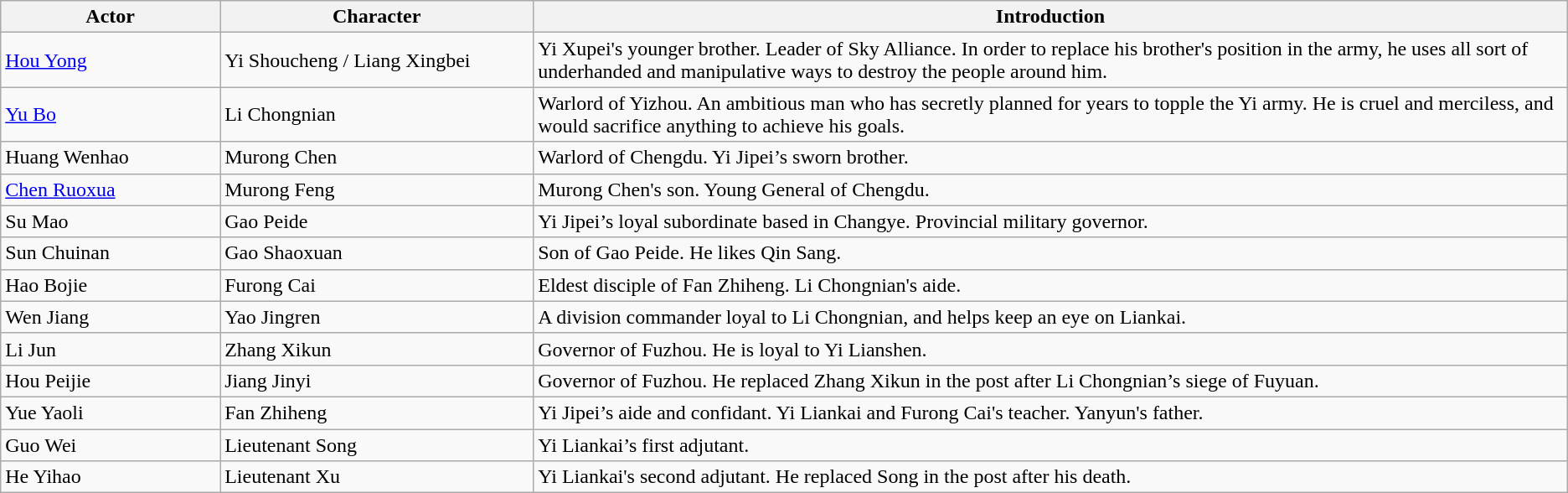<table class="wikitable">
<tr>
<th style="width:14%">Actor</th>
<th style="width:20%">Character</th>
<th>Introduction</th>
</tr>
<tr>
<td><a href='#'>Hou Yong</a></td>
<td>Yi Shoucheng / Liang Xingbei</td>
<td>Yi Xupei's younger brother. Leader of Sky Alliance. In order to replace his brother's position in the army, he uses all sort of underhanded and manipulative ways to destroy the people around him.</td>
</tr>
<tr>
<td><a href='#'>Yu Bo</a></td>
<td>Li Chongnian</td>
<td>Warlord of Yizhou. An ambitious man who has secretly planned for years to topple the Yi army. He is cruel and merciless, and would sacrifice anything to achieve his goals.</td>
</tr>
<tr>
<td>Huang Wenhao</td>
<td>Murong Chen</td>
<td>Warlord of Chengdu. Yi Jipei’s sworn brother.</td>
</tr>
<tr>
<td><a href='#'>Chen Ruoxua</a></td>
<td>Murong Feng</td>
<td>Murong Chen's son. Young General of Chengdu.</td>
</tr>
<tr>
<td>Su Mao</td>
<td>Gao Peide</td>
<td>Yi Jipei’s loyal subordinate based in Changye. Provincial military governor.</td>
</tr>
<tr>
<td>Sun Chuinan</td>
<td>Gao Shaoxuan</td>
<td>Son of Gao Peide. He likes Qin Sang.</td>
</tr>
<tr>
<td>Hao Bojie</td>
<td>Furong Cai</td>
<td>Eldest disciple of Fan Zhiheng. Li Chongnian's aide.</td>
</tr>
<tr>
<td>Wen Jiang</td>
<td>Yao Jingren</td>
<td>A division commander loyal to Li Chongnian, and helps keep an eye on Liankai.</td>
</tr>
<tr>
<td>Li Jun</td>
<td>Zhang Xikun</td>
<td>Governor of Fuzhou. He is loyal to Yi Lianshen.</td>
</tr>
<tr>
<td>Hou Peijie</td>
<td>Jiang Jinyi</td>
<td>Governor of Fuzhou. He replaced Zhang Xikun in the post after Li Chongnian’s siege of Fuyuan.</td>
</tr>
<tr>
<td>Yue Yaoli</td>
<td>Fan Zhiheng</td>
<td>Yi Jipei’s aide and confidant. Yi Liankai and Furong Cai's teacher. Yanyun's father.</td>
</tr>
<tr>
<td>Guo Wei</td>
<td>Lieutenant Song</td>
<td>Yi Liankai’s first adjutant.</td>
</tr>
<tr>
<td>He Yihao</td>
<td>Lieutenant Xu</td>
<td>Yi Liankai's second adjutant. He replaced Song in the post after his death.</td>
</tr>
</table>
